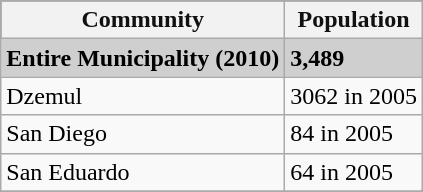<table class="wikitable">
<tr style="background:#111111; color:#111111;">
<th><strong>Community</strong></th>
<th><strong>Population</strong></th>
</tr>
<tr style="background:#CFCFCF;">
<td><strong>Entire Municipality (2010)</strong></td>
<td><strong>3,489</strong></td>
</tr>
<tr>
<td>Dzemul</td>
<td>3062  in 2005</td>
</tr>
<tr>
<td>San Diego</td>
<td>84   in 2005</td>
</tr>
<tr>
<td>San Eduardo</td>
<td>64   in 2005</td>
</tr>
<tr>
</tr>
</table>
